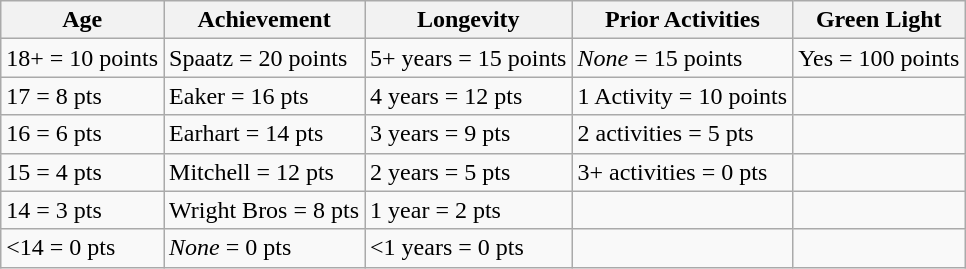<table class="wikitable sortable">
<tr>
<th>Age</th>
<th>Achievement</th>
<th>Longevity</th>
<th>Prior Activities</th>
<th>Green Light</th>
</tr>
<tr>
<td>18+ = 10 points</td>
<td>Spaatz = 20 points</td>
<td>5+ years = 15 points</td>
<td><em>None</em> = 15 points</td>
<td>Yes = 100 points</td>
</tr>
<tr>
<td>17 = 8 pts</td>
<td>Eaker = 16 pts</td>
<td>4 years = 12 pts</td>
<td>1 Activity = 10 points</td>
<td></td>
</tr>
<tr>
<td>16 = 6 pts</td>
<td>Earhart = 14 pts</td>
<td>3 years = 9 pts</td>
<td>2 activities = 5 pts</td>
<td></td>
</tr>
<tr>
<td>15 = 4 pts</td>
<td>Mitchell = 12 pts</td>
<td>2 years = 5 pts</td>
<td>3+ activities = 0 pts</td>
<td></td>
</tr>
<tr>
<td>14 = 3 pts</td>
<td>Wright Bros = 8 pts</td>
<td>1 year = 2 pts</td>
<td></td>
<td></td>
</tr>
<tr>
<td><14 = 0 pts</td>
<td><em>None</em> = 0 pts</td>
<td><1 years = 0 pts</td>
<td></td>
<td></td>
</tr>
</table>
